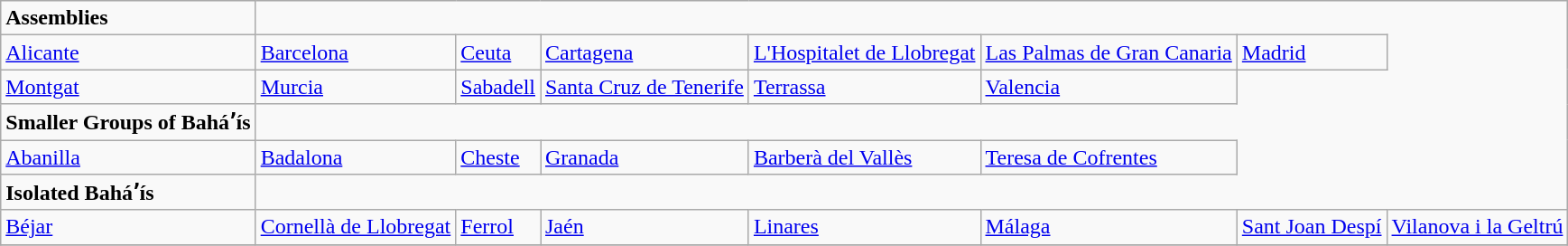<table class="wikitable">
<tr>
<td><strong>Assemblies</strong></td>
</tr>
<tr>
<td><a href='#'>Alicante</a></td>
<td><a href='#'>Barcelona</a></td>
<td><a href='#'>Ceuta</a></td>
<td><a href='#'>Cartagena</a></td>
<td><a href='#'>L'Hospitalet de Llobregat</a></td>
<td><a href='#'>Las Palmas de Gran Canaria</a></td>
<td><a href='#'>Madrid</a></td>
</tr>
<tr>
<td><a href='#'>Montgat</a></td>
<td><a href='#'>Murcia</a></td>
<td><a href='#'>Sabadell</a></td>
<td><a href='#'>Santa Cruz de Tenerife</a></td>
<td><a href='#'>Terrassa</a></td>
<td><a href='#'>Valencia</a></td>
</tr>
<tr>
<td><strong>Smaller Groups of Baháʼís</strong></td>
</tr>
<tr>
<td><a href='#'>Abanilla</a></td>
<td><a href='#'>Badalona</a></td>
<td><a href='#'>Cheste</a></td>
<td><a href='#'>Granada</a></td>
<td><a href='#'>Barberà del Vallès</a></td>
<td><a href='#'>Teresa de Cofrentes</a></td>
</tr>
<tr>
<td><strong>Isolated Baháʼís</strong></td>
</tr>
<tr>
<td><a href='#'>Béjar</a></td>
<td><a href='#'>Cornellà de Llobregat</a></td>
<td><a href='#'>Ferrol</a></td>
<td><a href='#'>Jaén</a></td>
<td><a href='#'>Linares</a></td>
<td><a href='#'>Málaga</a></td>
<td><a href='#'>Sant Joan Despí</a></td>
<td><a href='#'>Vilanova i la Geltrú</a></td>
</tr>
<tr>
</tr>
</table>
